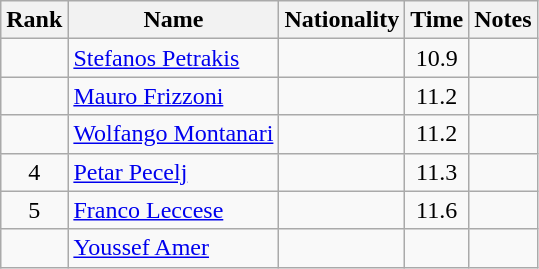<table class="wikitable sortable" style="text-align:center">
<tr>
<th>Rank</th>
<th>Name</th>
<th>Nationality</th>
<th>Time</th>
<th>Notes</th>
</tr>
<tr>
<td></td>
<td align=left><a href='#'>Stefanos Petrakis</a></td>
<td align=left></td>
<td>10.9</td>
<td></td>
</tr>
<tr>
<td></td>
<td align=left><a href='#'>Mauro Frizzoni</a></td>
<td align=left></td>
<td>11.2</td>
<td></td>
</tr>
<tr>
<td></td>
<td align=left><a href='#'>Wolfango Montanari</a></td>
<td align=left></td>
<td>11.2</td>
<td></td>
</tr>
<tr>
<td>4</td>
<td align=left><a href='#'>Petar Pecelj</a></td>
<td align=left></td>
<td>11.3</td>
<td></td>
</tr>
<tr>
<td>5</td>
<td align=left><a href='#'>Franco Leccese</a></td>
<td align=left></td>
<td>11.6</td>
<td></td>
</tr>
<tr>
<td></td>
<td align=left><a href='#'>Youssef Amer</a></td>
<td align=left></td>
<td></td>
<td></td>
</tr>
</table>
